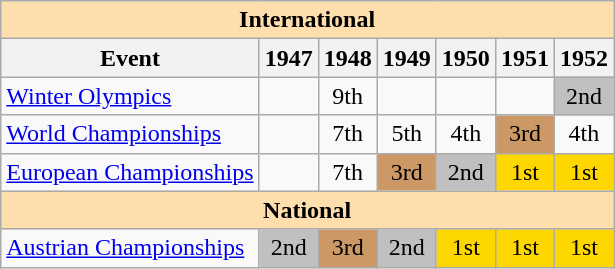<table class="wikitable" style="text-align:center">
<tr>
<th style="background-color: #ffdead; " colspan=7 align=center>International</th>
</tr>
<tr>
<th>Event</th>
<th>1947</th>
<th>1948</th>
<th>1949</th>
<th>1950</th>
<th>1951</th>
<th>1952</th>
</tr>
<tr>
<td align=left><a href='#'>Winter Olympics</a></td>
<td></td>
<td>9th</td>
<td></td>
<td></td>
<td></td>
<td bgcolor=silver>2nd</td>
</tr>
<tr>
<td align=left><a href='#'>World Championships</a></td>
<td></td>
<td>7th</td>
<td>5th</td>
<td>4th</td>
<td bgcolor=cc9966>3rd</td>
<td>4th</td>
</tr>
<tr>
<td align=left><a href='#'>European Championships</a></td>
<td></td>
<td>7th</td>
<td bgcolor=cc9966>3rd</td>
<td bgcolor=silver>2nd</td>
<td bgcolor=gold>1st</td>
<td bgcolor=gold>1st</td>
</tr>
<tr>
<th style="background-color: #ffdead; " colspan=7 align=center>National</th>
</tr>
<tr>
<td align=left><a href='#'>Austrian Championships</a></td>
<td bgcolor=silver>2nd</td>
<td bgcolor=cc9966>3rd</td>
<td bgcolor=silver>2nd</td>
<td bgcolor=gold>1st</td>
<td bgcolor=gold>1st</td>
<td bgcolor=gold>1st</td>
</tr>
</table>
